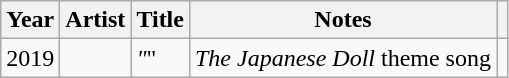<table class="wikitable sortable">
<tr>
<th>Year</th>
<th>Artist</th>
<th>Title</th>
<th>Notes</th>
<th class="unsortable"></th>
</tr>
<tr>
<td>2019</td>
<td></td>
<td><em>"</em>"</td>
<td><em>The Japanese Doll</em> theme song</td>
<td></td>
</tr>
</table>
